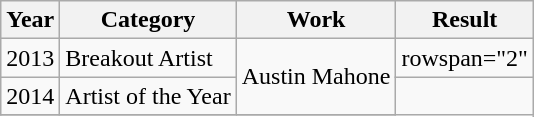<table class="wikitable">
<tr>
<th>Year</th>
<th>Category</th>
<th>Work</th>
<th>Result</th>
</tr>
<tr>
<td>2013</td>
<td>Breakout Artist</td>
<td rowspan="2">Austin Mahone</td>
<td>rowspan="2" </td>
</tr>
<tr>
<td>2014</td>
<td>Artist of the Year</td>
</tr>
<tr>
</tr>
</table>
